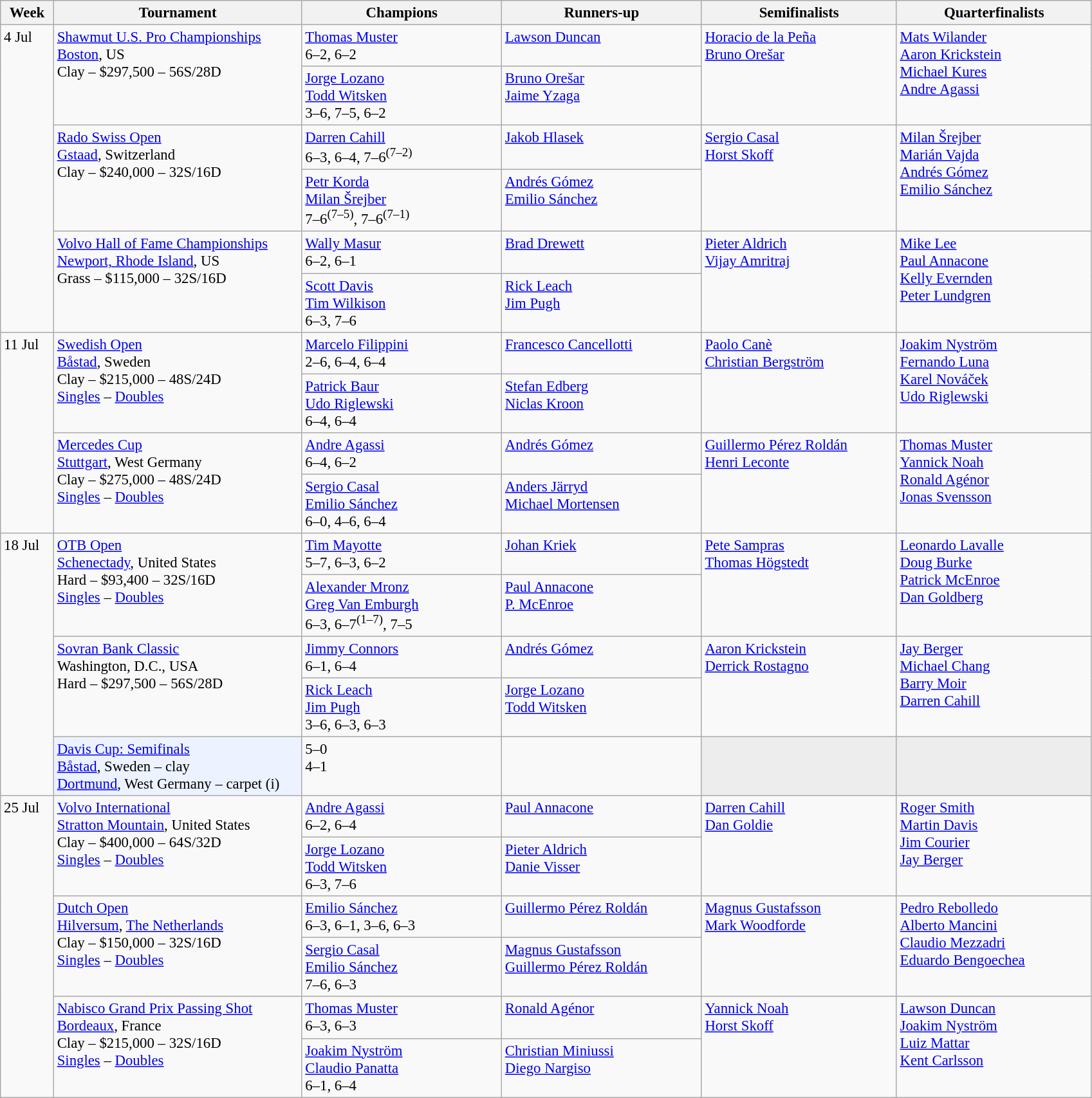<table class=wikitable style=font-size:95%>
<tr>
<th style="width:48px;">Week</th>
<th style="width:250px;">Tournament</th>
<th style="width:200px;">Champions</th>
<th style="width:200px;">Runners-up</th>
<th style="width:195px;">Semifinalists</th>
<th style="width:195px;">Quarterfinalists</th>
</tr>
<tr valign=top>
<td rowspan=6>4 Jul</td>
<td rowspan=2><a href='#'>Shawmut U.S. Pro Championships</a><br> <a href='#'>Boston</a>, US<br>Clay – $297,500 – 56S/28D <br></td>
<td> <a href='#'>Thomas Muster</a><br> 6–2, 6–2</td>
<td> <a href='#'>Lawson Duncan</a></td>
<td rowspan=2> <a href='#'>Horacio de la Peña</a><br> <a href='#'>Bruno Orešar</a></td>
<td rowspan=2> <a href='#'>Mats Wilander</a><br> <a href='#'>Aaron Krickstein</a><br> <a href='#'>Michael Kures</a><br> <a href='#'>Andre Agassi</a></td>
</tr>
<tr valign=top>
<td> <a href='#'>Jorge Lozano</a> <br>  <a href='#'>Todd Witsken</a><br> 3–6, 7–5, 6–2</td>
<td> <a href='#'>Bruno Orešar</a> <br>  <a href='#'>Jaime Yzaga</a></td>
</tr>
<tr valign=top>
<td rowspan=2><a href='#'>Rado Swiss Open</a><br> <a href='#'>Gstaad</a>, Switzerland<br>Clay – $240,000 – 32S/16D <br></td>
<td> <a href='#'>Darren Cahill</a><br> 6–3, 6–4, 7–6<sup>(7–2)</sup></td>
<td> <a href='#'>Jakob Hlasek</a></td>
<td rowspan=2> <a href='#'>Sergio Casal</a><br> <a href='#'>Horst Skoff</a></td>
<td rowspan=2> <a href='#'>Milan Šrejber</a><br> <a href='#'>Marián Vajda</a><br> <a href='#'>Andrés Gómez</a><br> <a href='#'>Emilio Sánchez</a></td>
</tr>
<tr valign=top>
<td> <a href='#'>Petr Korda</a> <br>  <a href='#'>Milan Šrejber</a><br> 7–6<sup>(7–5)</sup>, 7–6<sup>(7–1)</sup></td>
<td> <a href='#'>Andrés Gómez</a> <br>  <a href='#'>Emilio Sánchez</a></td>
</tr>
<tr valign=top>
<td rowspan=2><a href='#'>Volvo Hall of Fame Championships</a><br> <a href='#'>Newport, Rhode Island</a>, US<br>Grass – $115,000 – 32S/16D <br></td>
<td> <a href='#'>Wally Masur</a><br> 6–2, 6–1</td>
<td> <a href='#'>Brad Drewett</a></td>
<td rowspan=2> <a href='#'>Pieter Aldrich</a><br> <a href='#'>Vijay Amritraj</a></td>
<td rowspan=2> <a href='#'>Mike Lee</a><br> <a href='#'>Paul Annacone</a><br> <a href='#'>Kelly Evernden</a><br> <a href='#'>Peter Lundgren</a></td>
</tr>
<tr valign=top>
<td> <a href='#'>Scott Davis</a> <br>  <a href='#'>Tim Wilkison</a><br> 6–3, 7–6</td>
<td> <a href='#'>Rick Leach</a> <br>  <a href='#'>Jim Pugh</a></td>
</tr>
<tr valign=top>
<td rowspan=4>11 Jul</td>
<td rowspan=2><a href='#'>Swedish Open</a><br> <a href='#'>Båstad</a>, Sweden<br>Clay – $215,000 – 48S/24D <br> <a href='#'>Singles</a> – <a href='#'>Doubles</a></td>
<td> <a href='#'>Marcelo Filippini</a><br> 2–6, 6–4, 6–4</td>
<td> <a href='#'>Francesco Cancellotti</a></td>
<td rowspan=2> <a href='#'>Paolo Canè</a><br> <a href='#'>Christian Bergström</a></td>
<td rowspan=2> <a href='#'>Joakim Nyström</a><br> <a href='#'>Fernando Luna</a><br> <a href='#'>Karel Nováček</a><br> <a href='#'>Udo Riglewski</a></td>
</tr>
<tr valign=top>
<td> <a href='#'>Patrick Baur</a> <br>  <a href='#'>Udo Riglewski</a><br> 6–4, 6–4</td>
<td> <a href='#'>Stefan Edberg</a> <br>  <a href='#'>Niclas Kroon</a></td>
</tr>
<tr valign=top>
<td rowspan=2><a href='#'>Mercedes Cup</a><br> <a href='#'>Stuttgart</a>, West Germany<br>Clay – $275,000 – 48S/24D <br> <a href='#'>Singles</a> – <a href='#'>Doubles</a></td>
<td> <a href='#'>Andre Agassi</a><br> 6–4, 6–2</td>
<td> <a href='#'>Andrés Gómez</a></td>
<td rowspan=2> <a href='#'>Guillermo Pérez Roldán</a><br> <a href='#'>Henri Leconte</a></td>
<td rowspan=2> <a href='#'>Thomas Muster</a><br> <a href='#'>Yannick Noah</a><br> <a href='#'>Ronald Agénor</a><br> <a href='#'>Jonas Svensson</a></td>
</tr>
<tr valign=top>
<td> <a href='#'>Sergio Casal</a> <br>  <a href='#'>Emilio Sánchez</a><br> 6–0, 4–6, 6–4</td>
<td> <a href='#'>Anders Järryd</a> <br>  <a href='#'>Michael Mortensen</a></td>
</tr>
<tr valign=top>
<td rowspan=5>18 Jul</td>
<td rowspan=2><a href='#'>OTB Open</a><br> <a href='#'>Schenectady</a>, United States<br>Hard – $93,400 – 32S/16D <br> <a href='#'>Singles</a> – <a href='#'>Doubles</a></td>
<td> <a href='#'>Tim Mayotte</a><br> 5–7, 6–3, 6–2</td>
<td> <a href='#'>Johan Kriek</a></td>
<td rowspan=2> <a href='#'>Pete Sampras</a><br> <a href='#'>Thomas Högstedt</a></td>
<td rowspan=2> <a href='#'>Leonardo Lavalle</a><br> <a href='#'>Doug Burke</a><br> <a href='#'>Patrick McEnroe</a><br> <a href='#'>Dan Goldberg</a></td>
</tr>
<tr valign=top>
<td> <a href='#'>Alexander Mronz</a> <br>  <a href='#'>Greg Van Emburgh</a><br> 6–3, 6–7<sup>(1–7)</sup>, 7–5</td>
<td> <a href='#'>Paul Annacone</a> <br>  <a href='#'>P. McEnroe</a></td>
</tr>
<tr valign=top>
<td rowspan=2><a href='#'>Sovran Bank Classic</a> <br> Washington, D.C., USA<br>Hard – $297,500 – 56S/28D <br></td>
<td> <a href='#'>Jimmy Connors</a><br> 6–1, 6–4</td>
<td> <a href='#'>Andrés Gómez</a></td>
<td rowspan=2> <a href='#'>Aaron Krickstein</a><br> <a href='#'>Derrick Rostagno</a></td>
<td rowspan=2> <a href='#'>Jay Berger</a><br> <a href='#'>Michael Chang</a><br> <a href='#'>Barry Moir</a><br> <a href='#'>Darren Cahill</a></td>
</tr>
<tr valign=top>
<td> <a href='#'>Rick Leach</a> <br>  <a href='#'>Jim Pugh</a><br> 3–6, 6–3, 6–3</td>
<td> <a href='#'>Jorge Lozano</a> <br>  <a href='#'>Todd Witsken</a></td>
</tr>
<tr valign=top>
<td bgcolor="#ECF2FF"><a href='#'>Davis Cup: Semifinals</a> <br> <a href='#'>Båstad</a>, Sweden  – clay <br><a href='#'>Dortmund</a>, West Germany – carpet (i)</td>
<td> 5–0<br> 4–1</td>
<td><br></td>
<td style="background:#ededed;"></td>
<td style="background:#ededed;"></td>
</tr>
<tr valign=top>
<td rowspan=6>25 Jul</td>
<td rowspan=2><a href='#'>Volvo International</a><br> <a href='#'>Stratton Mountain</a>, United States<br>Clay – $400,000 – 64S/32D <br><a href='#'>Singles</a> – <a href='#'>Doubles</a></td>
<td> <a href='#'>Andre Agassi</a><br> 6–2, 6–4</td>
<td> <a href='#'>Paul Annacone</a></td>
<td rowspan=2> <a href='#'>Darren Cahill</a><br> <a href='#'>Dan Goldie</a></td>
<td rowspan=2> <a href='#'>Roger Smith</a><br> <a href='#'>Martin Davis</a><br> <a href='#'>Jim Courier</a><br> <a href='#'>Jay Berger</a></td>
</tr>
<tr valign=top>
<td> <a href='#'>Jorge Lozano</a> <br>  <a href='#'>Todd Witsken</a><br> 6–3, 7–6</td>
<td> <a href='#'>Pieter Aldrich</a> <br>   <a href='#'>Danie Visser</a></td>
</tr>
<tr valign=top>
<td rowspan=2><a href='#'>Dutch Open</a><br> <a href='#'>Hilversum</a>, <a href='#'>The Netherlands</a><br>Clay – $150,000 – 32S/16D <br> <a href='#'>Singles</a> – <a href='#'>Doubles</a></td>
<td> <a href='#'>Emilio Sánchez</a><br> 6–3, 6–1, 3–6, 6–3</td>
<td> <a href='#'>Guillermo Pérez Roldán</a></td>
<td rowspan=2> <a href='#'>Magnus Gustafsson</a><br> <a href='#'>Mark Woodforde</a></td>
<td rowspan=2> <a href='#'>Pedro Rebolledo</a><br> <a href='#'>Alberto Mancini</a><br> <a href='#'>Claudio Mezzadri</a><br> <a href='#'>Eduardo Bengoechea</a></td>
</tr>
<tr valign=top>
<td> <a href='#'>Sergio Casal</a> <br>  <a href='#'>Emilio Sánchez</a><br> 7–6, 6–3</td>
<td> <a href='#'>Magnus Gustafsson</a> <br>  <a href='#'>Guillermo Pérez Roldán</a></td>
</tr>
<tr valign=top>
<td rowspan=2><a href='#'>Nabisco Grand Prix Passing Shot</a><br> <a href='#'>Bordeaux</a>, France<br>Clay – $215,000 – 32S/16D <br> <a href='#'>Singles</a> – <a href='#'>Doubles</a></td>
<td> <a href='#'>Thomas Muster</a><br> 6–3, 6–3</td>
<td> <a href='#'>Ronald Agénor</a></td>
<td rowspan=2> <a href='#'>Yannick Noah</a><br> <a href='#'>Horst Skoff</a></td>
<td rowspan=2> <a href='#'>Lawson Duncan</a><br> <a href='#'>Joakim Nyström</a><br> <a href='#'>Luiz Mattar</a><br> <a href='#'>Kent Carlsson</a></td>
</tr>
<tr valign=top>
<td> <a href='#'>Joakim Nyström</a> <br>  <a href='#'>Claudio Panatta</a><br> 6–1, 6–4</td>
<td> <a href='#'>Christian Miniussi</a> <br>  <a href='#'>Diego Nargiso</a></td>
</tr>
</table>
